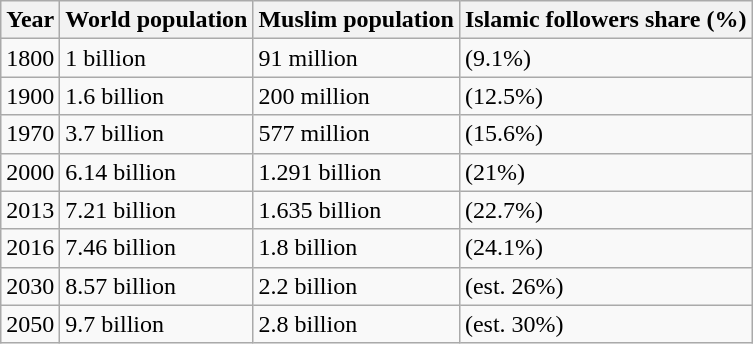<table class="wikitable">
<tr>
<th>Year</th>
<th>World population</th>
<th>Muslim population</th>
<th>Islamic followers share (%)</th>
</tr>
<tr>
<td>1800</td>
<td>1 billion</td>
<td>91 million</td>
<td>(9.1%)</td>
</tr>
<tr>
<td>1900</td>
<td>1.6 billion</td>
<td>200 million</td>
<td>(12.5%)</td>
</tr>
<tr>
<td>1970</td>
<td>3.7 billion</td>
<td>577 million</td>
<td>(15.6%)</td>
</tr>
<tr>
<td>2000</td>
<td>6.14 billion</td>
<td>1.291 billion</td>
<td>(21%)</td>
</tr>
<tr>
<td>2013</td>
<td>7.21 billion</td>
<td>1.635 billion</td>
<td>(22.7%)</td>
</tr>
<tr>
<td>2016</td>
<td>7.46 billion</td>
<td>1.8 billion</td>
<td>(24.1%)</td>
</tr>
<tr>
<td>2030</td>
<td>8.57 billion</td>
<td>2.2 billion</td>
<td>(est. 26%)</td>
</tr>
<tr>
<td>2050</td>
<td>9.7 billion</td>
<td>2.8 billion</td>
<td>(est. 30%)</td>
</tr>
</table>
